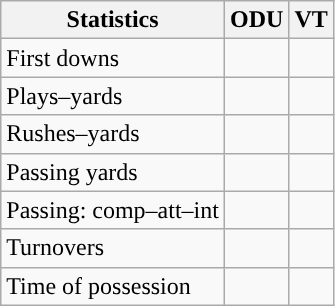<table class="wikitable" style="float:left">
<tr>
<th>Statistics</th>
<th>ODU</th>
<th>VT</th>
</tr>
<tr>
<td>First downs</td>
<td></td>
<td></td>
</tr>
<tr>
<td>Plays–yards</td>
<td></td>
<td></td>
</tr>
<tr>
<td>Rushes–yards</td>
<td></td>
<td></td>
</tr>
<tr>
<td>Passing yards</td>
<td></td>
<td></td>
</tr>
<tr>
<td>Passing: comp–att–int</td>
<td></td>
<td></td>
</tr>
<tr>
<td>Turnovers</td>
<td></td>
<td></td>
</tr>
<tr>
<td>Time of possession</td>
<td></td>
<td></td>
</tr>
</table>
